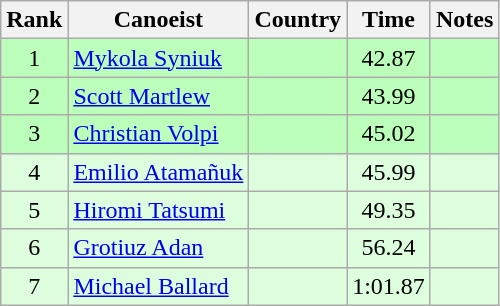<table class="wikitable" style="text-align:center">
<tr>
<th>Rank</th>
<th>Canoeist</th>
<th>Country</th>
<th>Time</th>
<th>Notes</th>
</tr>
<tr bgcolor=bbffbb>
<td>1</td>
<td align="left"><a href='#'>Mykola Syniuk</a></td>
<td align="left"></td>
<td>42.87</td>
<td></td>
</tr>
<tr bgcolor=bbffbb>
<td>2</td>
<td align="left"><a href='#'>Scott Martlew</a></td>
<td align="left"></td>
<td>43.99</td>
<td></td>
</tr>
<tr bgcolor=bbffbb>
<td>3</td>
<td align="left"><a href='#'>Christian Volpi</a></td>
<td align="left"></td>
<td>45.02</td>
<td></td>
</tr>
<tr bgcolor=ddffdd>
<td>4</td>
<td align="left"><a href='#'>Emilio Atamañuk</a></td>
<td align="left"></td>
<td>45.99</td>
<td></td>
</tr>
<tr bgcolor=ddffdd>
<td>5</td>
<td align="left"><a href='#'>Hiromi Tatsumi</a></td>
<td align="left"></td>
<td>49.35</td>
<td></td>
</tr>
<tr bgcolor=ddffdd>
<td>6</td>
<td align="left"><a href='#'>Grotiuz Adan</a></td>
<td align="left"></td>
<td>56.24</td>
<td></td>
</tr>
<tr bgcolor=ddffdd>
<td>7</td>
<td align="left"><a href='#'>Michael Ballard</a></td>
<td align="left"></td>
<td>1:01.87</td>
<td></td>
</tr>
</table>
